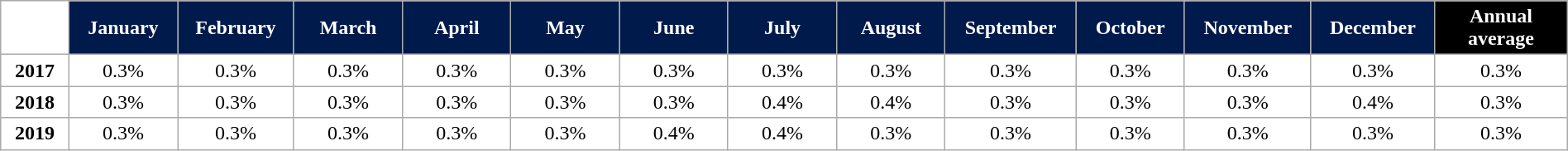<table class="wikitable" style="width:100%; margin:auto; background:#ffffff;">
<tr>
<th style="background:#FFFFFF; color:#FFFFFF;" width="35px"></th>
<th style="background:#001A4B; color:#FFFFFF;" width="60px">January</th>
<th style="background:#001A4B; color:#FFFFFF;" width="60px">February</th>
<th style="background:#001A4B; color:#FFFFFF;" width="60px">March</th>
<th style="background:#001A4B; color:#FFFFFF;" width="60px">April</th>
<th style="background:#001A4B; color:#FFFFFF;" width="60px">May</th>
<th style="background:#001A4B; color:#FFFFFF;" width="60px">June</th>
<th style="background:#001A4B; color:#FFFFFF;" width="60px">July</th>
<th style="background:#001A4B; color:#FFFFFF;" width="60px">August</th>
<th style="background:#001A4B; color:#FFFFFF;" width="60px">September</th>
<th style="background:#001A4B; color:#FFFFFF;" width="60px">October</th>
<th style="background:#001A4B; color:#FFFFFF;" width="60px">November</th>
<th style="background:#001A4B; color:#FFFFFF;" width="60px">December</th>
<th style="background:#000000; color:#FFFFFF;" width="75px">Annual average</th>
</tr>
<tr align="center">
<td><strong>2017</strong></td>
<td>0.3%</td>
<td>0.3%</td>
<td>0.3%</td>
<td>0.3%</td>
<td>0.3%</td>
<td>0.3%</td>
<td>0.3%</td>
<td>0.3%</td>
<td>0.3%</td>
<td>0.3%</td>
<td>0.3%</td>
<td>0.3%</td>
<td>0.3%</td>
</tr>
<tr align="center">
<td><strong>2018</strong></td>
<td>0.3%</td>
<td>0.3%</td>
<td>0.3%</td>
<td>0.3%</td>
<td>0.3%</td>
<td>0.3%</td>
<td>0.4%</td>
<td>0.4%</td>
<td>0.3%</td>
<td>0.3%</td>
<td>0.3%</td>
<td>0.4%</td>
<td>0.3%</td>
</tr>
<tr align="center">
<td><strong>2019</strong></td>
<td>0.3%</td>
<td>0.3%</td>
<td>0.3%</td>
<td>0.3%</td>
<td>0.3%</td>
<td>0.4%</td>
<td>0.4%</td>
<td>0.3%</td>
<td>0.3%</td>
<td>0.3%</td>
<td>0.3%</td>
<td>0.3%</td>
<td>0.3%</td>
</tr>
</table>
